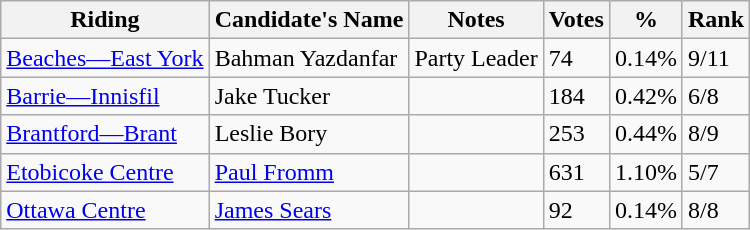<table class="wikitable sortable">
<tr>
<th>Riding</th>
<th>Candidate's Name</th>
<th>Notes</th>
<th>Votes</th>
<th>%</th>
<th>Rank</th>
</tr>
<tr>
<td><a href='#'>Beaches—East York</a></td>
<td>Bahman Yazdanfar</td>
<td>Party Leader</td>
<td>74</td>
<td>0.14%</td>
<td>9/11</td>
</tr>
<tr>
<td><a href='#'>Barrie—Innisfil</a></td>
<td>Jake Tucker</td>
<td></td>
<td>184</td>
<td>0.42%</td>
<td>6/8</td>
</tr>
<tr>
<td><a href='#'>Brantford—Brant</a></td>
<td>Leslie Bory</td>
<td></td>
<td>253</td>
<td>0.44%</td>
<td>8/9</td>
</tr>
<tr>
<td><a href='#'>Etobicoke Centre</a></td>
<td><a href='#'>Paul Fromm</a></td>
<td></td>
<td>631</td>
<td>1.10%</td>
<td>5/7</td>
</tr>
<tr>
<td><a href='#'>Ottawa Centre</a></td>
<td><a href='#'>James Sears</a></td>
<td></td>
<td>92</td>
<td>0.14%</td>
<td>8/8</td>
</tr>
</table>
